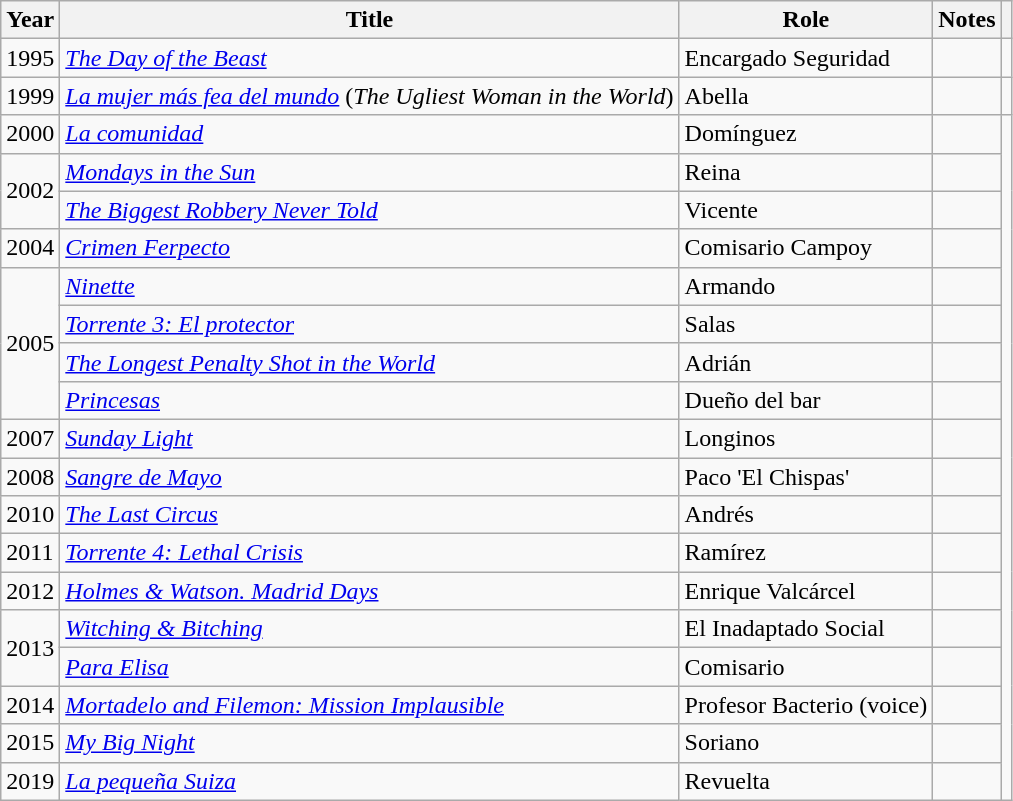<table class="wikitable sortable">
<tr>
<th>Year</th>
<th>Title</th>
<th>Role</th>
<th class="unsortable">Notes</th>
<th class="unsortable"></th>
</tr>
<tr>
<td>1995</td>
<td><em><a href='#'>The Day of the Beast</a></em></td>
<td>Encargado Seguridad</td>
<td></td>
</tr>
<tr>
<td>1999</td>
<td><em><a href='#'>La mujer más fea del mundo</a></em> (<em>The Ugliest Woman in the World</em>)</td>
<td>Abella</td>
<td></td>
<td align = "center"></td>
</tr>
<tr>
<td>2000</td>
<td><em><a href='#'>La comunidad</a></em></td>
<td>Domínguez</td>
<td></td>
</tr>
<tr>
<td rowspan=2>2002</td>
<td><em><a href='#'>Mondays in the Sun</a></em></td>
<td>Reina</td>
<td></td>
</tr>
<tr>
<td><em><a href='#'>The Biggest Robbery Never Told</a></em></td>
<td>Vicente</td>
<td></td>
</tr>
<tr>
<td>2004</td>
<td><em><a href='#'>Crimen Ferpecto</a></em></td>
<td>Comisario Campoy</td>
<td></td>
</tr>
<tr>
<td rowspan=4>2005</td>
<td><em><a href='#'>Ninette</a></em></td>
<td>Armando</td>
<td></td>
</tr>
<tr>
<td><em><a href='#'>Torrente 3: El protector</a></em></td>
<td>Salas</td>
<td></td>
</tr>
<tr>
<td><em><a href='#'>The Longest Penalty Shot in the World</a></em></td>
<td>Adrián</td>
<td></td>
</tr>
<tr>
<td><em><a href='#'>Princesas</a></em></td>
<td>Dueño del bar</td>
<td></td>
</tr>
<tr>
<td>2007</td>
<td><em><a href='#'>Sunday Light</a></em></td>
<td>Longinos</td>
<td></td>
</tr>
<tr>
<td>2008</td>
<td><em><a href='#'>Sangre de Mayo</a></em></td>
<td>Paco 'El Chispas'</td>
<td></td>
</tr>
<tr>
<td>2010</td>
<td><em><a href='#'>The Last Circus</a></em></td>
<td>Andrés</td>
<td></td>
</tr>
<tr>
<td>2011</td>
<td><em><a href='#'>Torrente 4: Lethal Crisis</a></em></td>
<td>Ramírez</td>
<td></td>
</tr>
<tr>
<td>2012</td>
<td><em><a href='#'>Holmes & Watson. Madrid Days</a></em></td>
<td>Enrique Valcárcel</td>
<td></td>
</tr>
<tr>
<td rowspan=2>2013</td>
<td><em><a href='#'>Witching & Bitching</a></em></td>
<td>El Inadaptado Social</td>
<td></td>
</tr>
<tr>
<td><em><a href='#'>Para Elisa</a></em></td>
<td>Comisario</td>
<td></td>
</tr>
<tr>
<td>2014</td>
<td><em><a href='#'>Mortadelo and Filemon: Mission Implausible</a></em></td>
<td>Profesor Bacterio (voice)</td>
<td></td>
</tr>
<tr>
<td>2015</td>
<td><em><a href='#'>My Big Night</a></em></td>
<td>Soriano</td>
<td></td>
</tr>
<tr>
<td>2019</td>
<td><em><a href='#'>La pequeña Suiza</a></em></td>
<td>Revuelta</td>
<td></td>
</tr>
</table>
